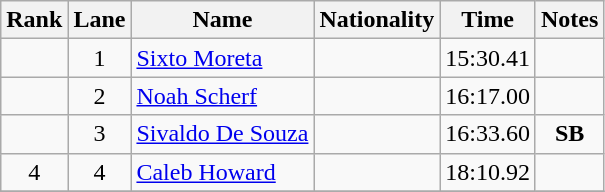<table class="wikitable sortable" style="text-align:center">
<tr>
<th>Rank</th>
<th>Lane</th>
<th>Name</th>
<th>Nationality</th>
<th>Time</th>
<th>Notes</th>
</tr>
<tr>
<td></td>
<td>1</td>
<td align=left><a href='#'>Sixto Moreta</a></td>
<td align=left></td>
<td>15:30.41</td>
<td></td>
</tr>
<tr>
<td></td>
<td>2</td>
<td align=left><a href='#'>Noah Scherf</a></td>
<td align=left></td>
<td>16:17.00</td>
<td></td>
</tr>
<tr>
<td></td>
<td>3</td>
<td align=left><a href='#'>Sivaldo De Souza</a></td>
<td align=left></td>
<td>16:33.60</td>
<td><strong>SB</strong></td>
</tr>
<tr>
<td>4</td>
<td>4</td>
<td align=left><a href='#'>Caleb Howard</a></td>
<td align=left></td>
<td>18:10.92</td>
<td></td>
</tr>
<tr>
</tr>
</table>
